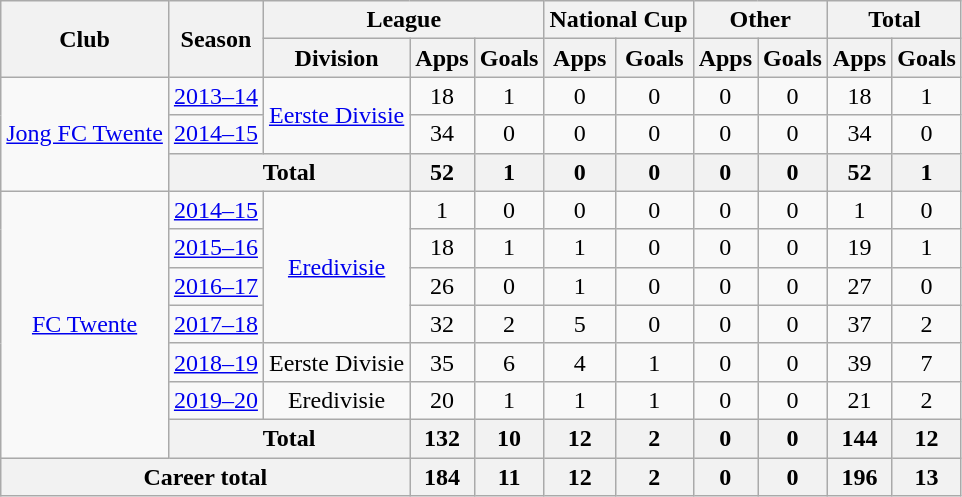<table class="wikitable" style="text-align: center;">
<tr>
<th rowspan="2">Club</th>
<th rowspan="2">Season</th>
<th colspan="3">League</th>
<th colspan="2">National Cup</th>
<th colspan="2">Other</th>
<th colspan="2">Total</th>
</tr>
<tr>
<th>Division</th>
<th>Apps</th>
<th>Goals</th>
<th>Apps</th>
<th>Goals</th>
<th>Apps</th>
<th>Goals</th>
<th>Apps</th>
<th>Goals</th>
</tr>
<tr>
<td rowspan="3"><a href='#'>Jong FC Twente</a></td>
<td><a href='#'>2013–14</a></td>
<td rowspan="2"><a href='#'>Eerste Divisie</a></td>
<td>18</td>
<td>1</td>
<td>0</td>
<td>0</td>
<td>0</td>
<td>0</td>
<td>18</td>
<td>1</td>
</tr>
<tr>
<td><a href='#'>2014–15</a></td>
<td>34</td>
<td>0</td>
<td>0</td>
<td>0</td>
<td>0</td>
<td>0</td>
<td>34</td>
<td>0</td>
</tr>
<tr>
<th colspan="2">Total</th>
<th>52</th>
<th>1</th>
<th>0</th>
<th>0</th>
<th>0</th>
<th>0</th>
<th>52</th>
<th>1</th>
</tr>
<tr>
<td rowspan="7"><a href='#'>FC Twente</a></td>
<td><a href='#'>2014–15</a></td>
<td rowspan="4"><a href='#'>Eredivisie</a></td>
<td>1</td>
<td>0</td>
<td>0</td>
<td>0</td>
<td>0</td>
<td>0</td>
<td>1</td>
<td>0</td>
</tr>
<tr>
<td><a href='#'>2015–16</a></td>
<td>18</td>
<td>1</td>
<td>1</td>
<td>0</td>
<td>0</td>
<td>0</td>
<td>19</td>
<td>1</td>
</tr>
<tr>
<td><a href='#'>2016–17</a></td>
<td>26</td>
<td>0</td>
<td>1</td>
<td>0</td>
<td>0</td>
<td>0</td>
<td>27</td>
<td>0</td>
</tr>
<tr>
<td><a href='#'>2017–18</a></td>
<td>32</td>
<td>2</td>
<td>5</td>
<td>0</td>
<td>0</td>
<td>0</td>
<td>37</td>
<td>2</td>
</tr>
<tr>
<td><a href='#'>2018–19</a></td>
<td>Eerste Divisie</td>
<td>35</td>
<td>6</td>
<td>4</td>
<td>1</td>
<td>0</td>
<td>0</td>
<td>39</td>
<td>7</td>
</tr>
<tr>
<td><a href='#'>2019–20</a></td>
<td>Eredivisie</td>
<td>20</td>
<td>1</td>
<td>1</td>
<td>1</td>
<td>0</td>
<td>0</td>
<td>21</td>
<td>2</td>
</tr>
<tr>
<th colspan="2">Total</th>
<th>132</th>
<th>10</th>
<th>12</th>
<th>2</th>
<th>0</th>
<th>0</th>
<th>144</th>
<th>12</th>
</tr>
<tr>
<th colspan="3">Career total</th>
<th>184</th>
<th>11</th>
<th>12</th>
<th>2</th>
<th>0</th>
<th>0</th>
<th>196</th>
<th>13</th>
</tr>
</table>
